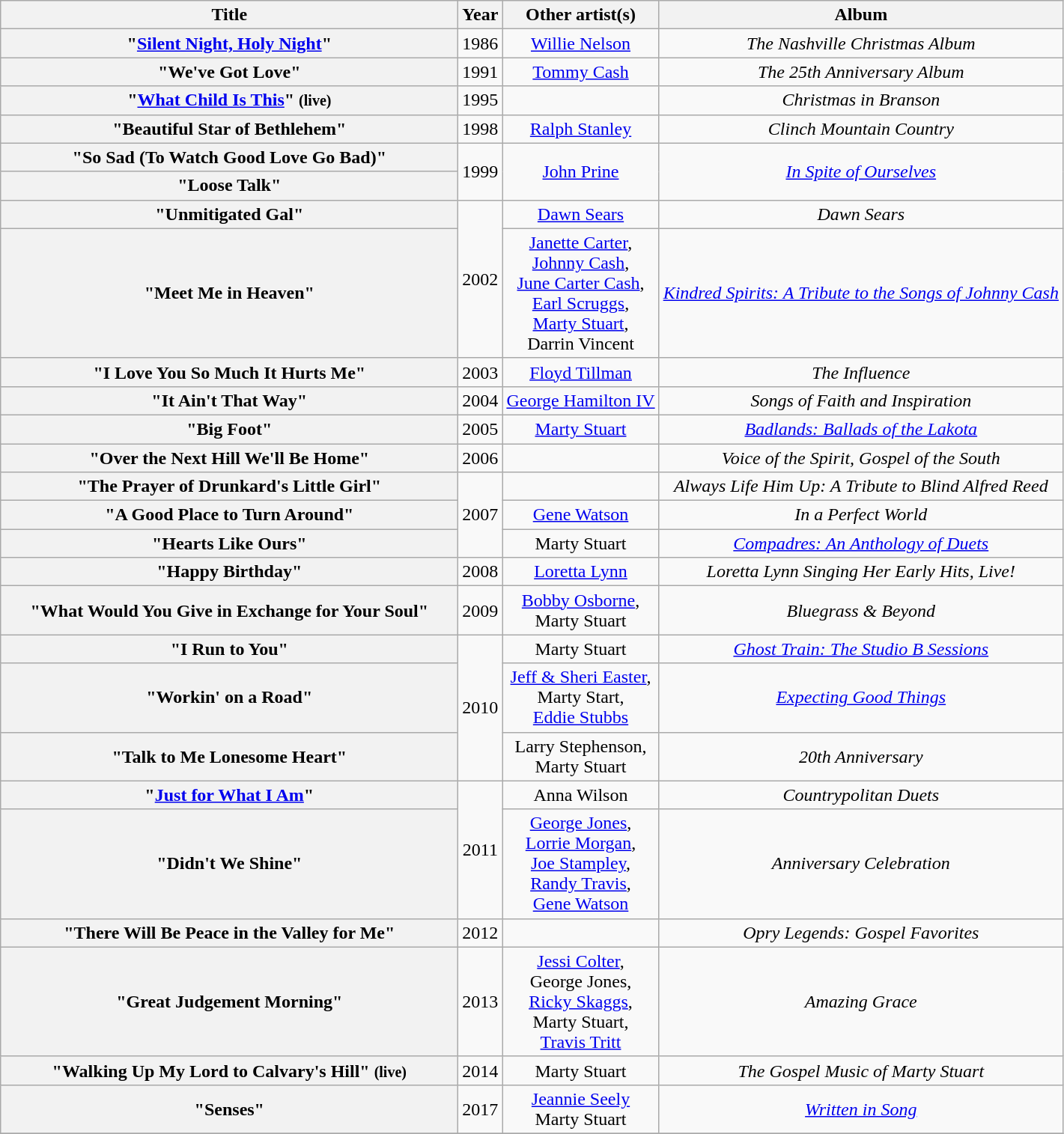<table class="wikitable plainrowheaders" style="text-align:center;" border="1">
<tr>
<th scope="col" style="width:25em;">Title</th>
<th scope="col">Year</th>
<th scope="col">Other artist(s)</th>
<th scope="col">Album</th>
</tr>
<tr>
<th scope="row">"<a href='#'>Silent Night, Holy Night</a>"</th>
<td>1986</td>
<td><a href='#'>Willie Nelson</a></td>
<td><em>The Nashville Christmas Album</em></td>
</tr>
<tr>
<th scope="row">"We've Got Love"</th>
<td>1991</td>
<td><a href='#'>Tommy Cash</a></td>
<td><em>The 25th Anniversary Album</em></td>
</tr>
<tr>
<th scope="row">"<a href='#'>What Child Is This</a>" <small>(live)</small></th>
<td>1995</td>
<td></td>
<td><em>Christmas in Branson</em></td>
</tr>
<tr>
<th scope="row">"Beautiful Star of Bethlehem"</th>
<td>1998</td>
<td><a href='#'>Ralph Stanley</a></td>
<td><em>Clinch Mountain Country</em></td>
</tr>
<tr>
<th scope="row">"So Sad (To Watch Good Love Go Bad)"</th>
<td rowspan="2">1999</td>
<td rowspan="2"><a href='#'>John Prine</a></td>
<td rowspan="2"><em><a href='#'>In Spite of Ourselves</a></em></td>
</tr>
<tr>
<th scope="row">"Loose Talk"</th>
</tr>
<tr>
<th scope="row">"Unmitigated Gal"</th>
<td rowspan="2">2002</td>
<td><a href='#'>Dawn Sears</a></td>
<td><em>Dawn Sears</em></td>
</tr>
<tr>
<th scope="row">"Meet Me in Heaven"</th>
<td><a href='#'>Janette Carter</a>,<br><a href='#'>Johnny Cash</a>,<br><a href='#'>June Carter Cash</a>,<br><a href='#'>Earl Scruggs</a>,<br><a href='#'>Marty Stuart</a>,<br>Darrin Vincent</td>
<td><em><a href='#'>Kindred Spirits: A Tribute to the Songs of Johnny Cash</a></em></td>
</tr>
<tr>
<th scope="row">"I Love You So Much It Hurts Me"</th>
<td>2003</td>
<td><a href='#'>Floyd Tillman</a></td>
<td><em>The Influence</em></td>
</tr>
<tr>
<th scope="row">"It Ain't That Way"</th>
<td>2004</td>
<td><a href='#'>George Hamilton IV</a></td>
<td><em>Songs of Faith and Inspiration</em></td>
</tr>
<tr>
<th scope="row">"Big Foot"</th>
<td>2005</td>
<td><a href='#'>Marty Stuart</a></td>
<td><em><a href='#'>Badlands: Ballads of the Lakota</a></em></td>
</tr>
<tr>
<th scope="row">"Over the Next Hill We'll Be Home"</th>
<td>2006</td>
<td></td>
<td><em>Voice of the Spirit, Gospel of the South</em></td>
</tr>
<tr>
<th scope="row">"The Prayer of Drunkard's Little Girl"</th>
<td rowspan="3">2007</td>
<td></td>
<td><em>Always Life Him Up: A Tribute to Blind Alfred Reed</em></td>
</tr>
<tr>
<th scope="row">"A Good Place to Turn Around"</th>
<td><a href='#'>Gene Watson</a></td>
<td><em>In a Perfect World</em></td>
</tr>
<tr>
<th scope="row">"Hearts Like Ours"</th>
<td>Marty Stuart</td>
<td><em><a href='#'>Compadres: An Anthology of Duets</a></em></td>
</tr>
<tr>
<th scope="row">"Happy Birthday"</th>
<td>2008</td>
<td><a href='#'>Loretta Lynn</a></td>
<td><em>Loretta Lynn Singing Her Early Hits, Live!</em></td>
</tr>
<tr>
<th scope="row">"What Would You Give in Exchange for Your Soul"</th>
<td>2009</td>
<td><a href='#'>Bobby Osborne</a>,<br>Marty Stuart</td>
<td><em>Bluegrass & Beyond</em></td>
</tr>
<tr>
<th scope="row">"I Run to You"</th>
<td rowspan="3">2010</td>
<td>Marty Stuart</td>
<td><em><a href='#'>Ghost Train: The Studio B Sessions</a></em></td>
</tr>
<tr>
<th scope="row">"Workin' on a Road"</th>
<td><a href='#'>Jeff & Sheri Easter</a>,<br>Marty Start,<br><a href='#'>Eddie Stubbs</a></td>
<td><em><a href='#'>Expecting Good Things</a></em></td>
</tr>
<tr>
<th scope="row">"Talk to Me Lonesome Heart"</th>
<td>Larry Stephenson,<br>Marty Stuart</td>
<td><em>20th Anniversary</em></td>
</tr>
<tr>
<th scope="row">"<a href='#'>Just for What I Am</a>"</th>
<td rowspan="2">2011</td>
<td>Anna Wilson</td>
<td><em>Countrypolitan Duets</em></td>
</tr>
<tr>
<th scope="row">"Didn't We Shine"</th>
<td><a href='#'>George Jones</a>,<br><a href='#'>Lorrie Morgan</a>,<br><a href='#'>Joe Stampley</a>,<br><a href='#'>Randy Travis</a>,<br><a href='#'>Gene Watson</a></td>
<td><em>Anniversary Celebration</em></td>
</tr>
<tr>
<th scope="row">"There Will Be Peace in the Valley for Me"</th>
<td>2012</td>
<td></td>
<td><em>Opry Legends: Gospel Favorites</em></td>
</tr>
<tr>
<th scope="row">"Great Judgement Morning"</th>
<td>2013</td>
<td><a href='#'>Jessi Colter</a>,<br>George Jones,<br><a href='#'>Ricky Skaggs</a>,<br>Marty Stuart,<br><a href='#'>Travis Tritt</a></td>
<td><em>Amazing Grace</em></td>
</tr>
<tr>
<th scope="row">"Walking Up My Lord to Calvary's Hill" <small>(live)</small></th>
<td>2014</td>
<td>Marty Stuart</td>
<td><em>The Gospel Music of Marty Stuart</em></td>
</tr>
<tr>
<th scope="row">"Senses"</th>
<td>2017</td>
<td><a href='#'>Jeannie Seely</a><br>Marty Stuart</td>
<td><em><a href='#'>Written in Song</a></em></td>
</tr>
<tr>
</tr>
</table>
